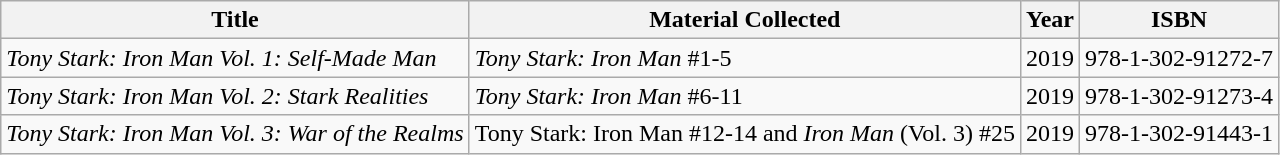<table class="wikitable">
<tr>
<th>Title</th>
<th>Material Collected</th>
<th>Year</th>
<th>ISBN</th>
</tr>
<tr>
<td><em>Tony Stark: Iron Man Vol. 1: Self-Made Man</em></td>
<td><em>Tony Stark: Iron Man</em> #1-5</td>
<td>2019</td>
<td>978-1-302-91272-7</td>
</tr>
<tr>
<td><em>Tony Stark: Iron Man Vol. 2: Stark Realities</em></td>
<td><em>Tony Stark: Iron Man</em> #6-11</td>
<td>2019</td>
<td>978-1-302-91273-4</td>
</tr>
<tr>
<td><em>Tony Stark: Iron Man Vol. 3: War of the Realms</em></td>
<td>Tony Stark: Iron Man #12-14 and <em>Iron Man</em> (Vol. 3) #25</td>
<td>2019</td>
<td>978-1-302-91443-1</td>
</tr>
</table>
